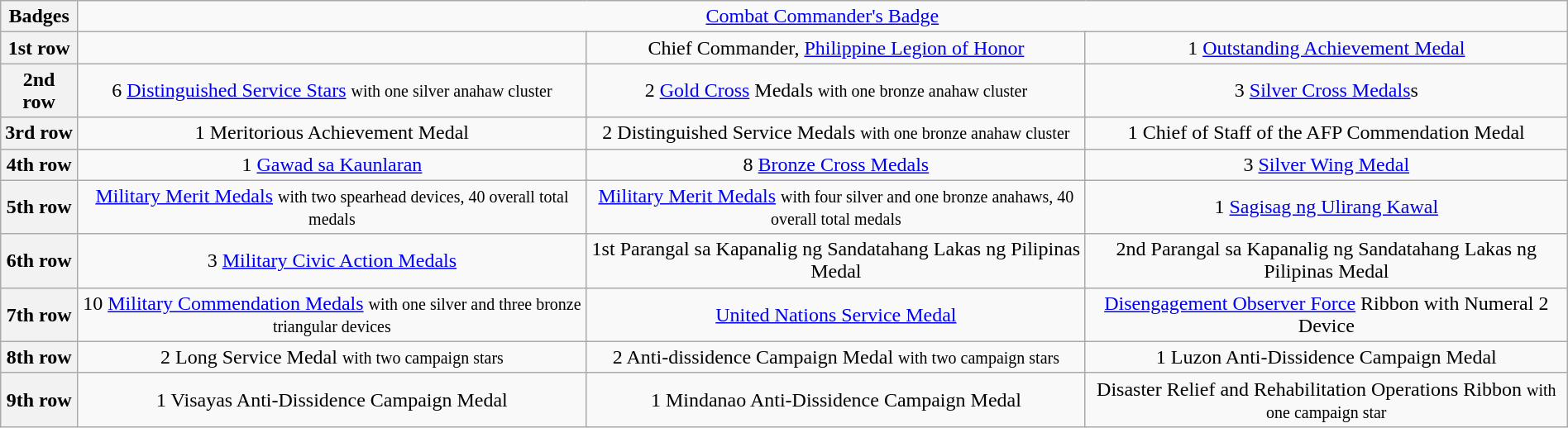<table class="wikitable" style="margin:1em auto; text-align:center;">
<tr>
<th>Badges</th>
<td colspan="5"><a href='#'>Combat Commander's Badge</a></td>
</tr>
<tr>
<th>1st row</th>
<td colspan="2" align="center"></td>
<td colspan="2" align="center">Chief Commander, <a href='#'>Philippine Legion of Honor</a></td>
<td colspan="2" align="center">1 <a href='#'>Outstanding Achievement Medal</a></td>
</tr>
<tr>
<th>2nd row</th>
<td colspan="2" align="center">6 <a href='#'>Distinguished Service Stars</a>  <small>with one silver anahaw cluster</small></td>
<td colspan="2" align="center">2 <a href='#'>Gold Cross</a> Medals <small>with one bronze anahaw cluster</small></td>
<td colspan="2" align="center">3 <a href='#'>Silver Cross Medals</a>s</td>
</tr>
<tr>
<th>3rd row</th>
<td colspan="2" align="center">1 Meritorious Achievement Medal</td>
<td colspan="2" align="center">2 Distinguished Service Medals <small>with one bronze anahaw cluster</small></td>
<td colspan="2" align="center">1 Chief of Staff of the AFP Commendation Medal</td>
</tr>
<tr>
<th>4th row</th>
<td colspan="2" align="center">1 <a href='#'>Gawad sa Kaunlaran</a></td>
<td colspan="2" align="center">8 <a href='#'>Bronze Cross Medals</a></td>
<td colspan="2" align="center">3 <a href='#'>Silver Wing Medal</a></td>
</tr>
<tr>
<th>5th row</th>
<td colspan="2" align="center"><a href='#'>Military Merit Medals</a> <small>with two spearhead devices, 40 overall total medals </small></td>
<td colspan="2" align="center"><a href='#'>Military Merit Medals</a> <small>with four silver and one bronze anahaws, 40 overall total medals </small></td>
<td colspan="2" align="center">1 <a href='#'>Sagisag ng Ulirang Kawal</a></td>
</tr>
<tr>
<th>6th row</th>
<td colspan="2" align="center">3 <a href='#'>Military Civic Action Medals</a></td>
<td colspan="2" align="center">1st Parangal sa Kapanalig ng Sandatahang Lakas ng Pilipinas Medal</td>
<td colspan="2" align="center">2nd Parangal sa Kapanalig ng Sandatahang Lakas ng Pilipinas Medal</td>
</tr>
<tr>
<th>7th row</th>
<td colspan="2" align="center">10 <a href='#'>Military Commendation Medals</a> <small>with one silver and three bronze triangular devices</small></td>
<td colspan="2" align="center"><a href='#'>United Nations Service Medal</a></td>
<td colspan="2" align="center"><a href='#'>Disengagement Observer Force</a> Ribbon with Numeral 2 Device</td>
</tr>
<tr>
<th>8th row</th>
<td colspan="2" align="center">2 Long Service Medal <small>with two campaign stars</small></td>
<td colspan="2" align="center">2 Anti-dissidence Campaign Medal <small>with two campaign stars</small></td>
<td colspan="2" align="center">1 Luzon Anti-Dissidence Campaign Medal</td>
</tr>
<tr>
<th>9th row</th>
<td colspan="2" align="center">1 Visayas Anti-Dissidence Campaign Medal</td>
<td colspan="2" align="center">1 Mindanao Anti-Dissidence Campaign Medal</td>
<td colspan="2" align="center">Disaster Relief and Rehabilitation Operations Ribbon <small>with one campaign star</small></td>
</tr>
</table>
